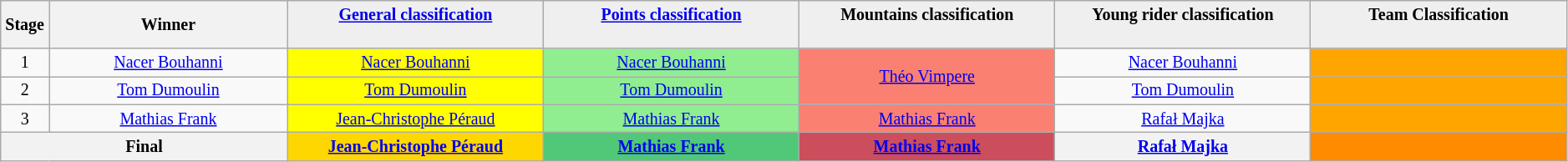<table class="wikitable" style="text-align: center; font-size:smaller;">
<tr style="background:#efefef;">
<th style="width:1%;">Stage</th>
<th style="width:14%;">Winner</th>
<th style="background:#efefef; width:15%;"><a href='#'>General classification</a><br><br></th>
<th style="background:#efefef; width:15%;"><a href='#'>Points classification</a><br><br></th>
<th style="background:#efefef; width:15%;">Mountains classification<br><br></th>
<th style="background:#efefef; width:15%;">Young rider classification<br><br></th>
<th style="background:#efefef; width:15%;">Team Classification<br><br></th>
</tr>
<tr>
<td>1</td>
<td><a href='#'>Nacer Bouhanni</a></td>
<td style="background:yellow;"><a href='#'>Nacer Bouhanni</a></td>
<td style="background:lightgreen;"><a href='#'>Nacer Bouhanni</a></td>
<td style="background:salmon;" rowspan="2"><a href='#'>Théo Vimpere</a></td>
<td style="background:offwhite;"><a href='#'>Nacer Bouhanni</a></td>
<td style="background:orange;"></td>
</tr>
<tr>
<td>2</td>
<td><a href='#'>Tom Dumoulin</a></td>
<td style="background:yellow;"><a href='#'>Tom Dumoulin</a></td>
<td style="background:lightgreen;"><a href='#'>Tom Dumoulin</a></td>
<td style="background:offwhite;"><a href='#'>Tom Dumoulin</a></td>
<td style="background:orange;"></td>
</tr>
<tr>
<td>3</td>
<td><a href='#'>Mathias Frank</a></td>
<td style="background:yellow;"><a href='#'>Jean-Christophe Péraud</a></td>
<td style="background:lightgreen;"><a href='#'>Mathias Frank</a></td>
<td style="background:salmon;"><a href='#'>Mathias Frank</a></td>
<td style="background:offwhite;"><a href='#'>Rafał Majka</a></td>
<td style="background:orange;"></td>
</tr>
<tr>
<th colspan=2><strong>Final</strong></th>
<th style="background:gold;"><a href='#'>Jean-Christophe Péraud</a></th>
<th style="background:#50C878;"><a href='#'>Mathias Frank</a></th>
<th style="background:#CC4E5C;"><a href='#'>Mathias Frank</a></th>
<th style="background:offwhite;"><a href='#'>Rafał Majka</a></th>
<th style="background:#FF8C00;"></th>
</tr>
</table>
